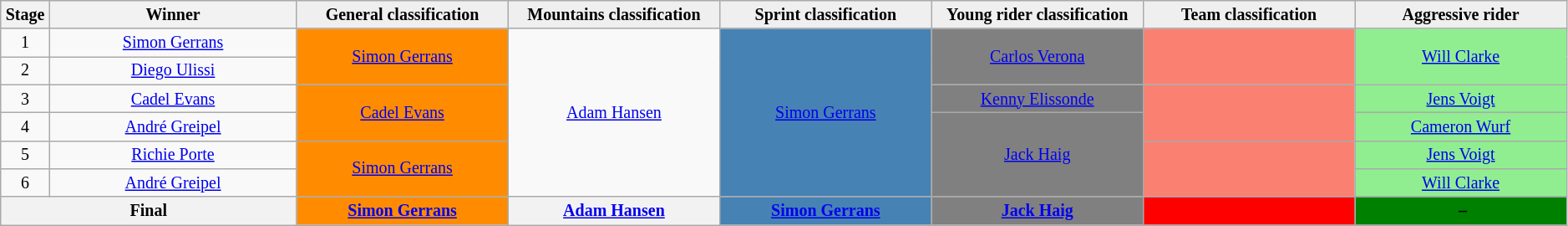<table class="wikitable" style="text-align: center; font-size:smaller;">
<tr style="background:#efefef;">
<th style="width:1%;">Stage</th>
<th style="width:14%;">Winner</th>
<th style="background:#efefef; width:12%;">General classification<br></th>
<th style="background:#efefef; width:12%;">Mountains classification<br></th>
<th style="background:#efefef; width:12%;">Sprint classification<br></th>
<th style="background:#efefef; width:12%;">Young rider classification<br></th>
<th style="background:#efefef; width:12%;">Team classification<br></th>
<th style="background:#efefef; width:12%;">Aggressive rider<br></th>
</tr>
<tr>
<td>1</td>
<td><a href='#'>Simon Gerrans</a></td>
<td style="background:#FF8C00;" rowspan=2><a href='#'>Simon Gerrans</a></td>
<td style="background:offwhite;" rowspan=6><a href='#'>Adam Hansen</a></td>
<td style="background:#4682B4;" rowspan=6><a href='#'>Simon Gerrans</a></td>
<td style="background:gray; color:#fff;" rowspan=2><a href='#'>Carlos Verona</a></td>
<td style="background:salmon;" rowspan=2></td>
<td style="background:lightgreen;" rowspan=2><a href='#'>Will Clarke</a></td>
</tr>
<tr>
<td>2</td>
<td><a href='#'>Diego Ulissi</a></td>
</tr>
<tr>
<td>3</td>
<td><a href='#'>Cadel Evans</a></td>
<td style="background:#FF8C00;" rowspan=2><a href='#'>Cadel Evans</a></td>
<td style="background:gray; color:#fff;"><a href='#'>Kenny Elissonde</a></td>
<td style="background:salmon;" rowspan=2></td>
<td style="background:lightgreen;"><a href='#'>Jens Voigt</a></td>
</tr>
<tr>
<td>4</td>
<td><a href='#'>André Greipel</a></td>
<td style="background:gray; color:#fff;" rowspan=3><a href='#'>Jack Haig</a></td>
<td style="background:lightgreen;"><a href='#'>Cameron Wurf</a></td>
</tr>
<tr>
<td>5</td>
<td><a href='#'>Richie Porte</a></td>
<td style="background:#FF8C00;" rowspan=2><a href='#'>Simon Gerrans</a></td>
<td style="background:salmon;" rowspan=2></td>
<td style="background:lightgreen;"><a href='#'>Jens Voigt</a></td>
</tr>
<tr>
<td>6</td>
<td><a href='#'>André Greipel</a></td>
<td style="background:lightgreen;"><a href='#'>Will Clarke</a></td>
</tr>
<tr>
<th colspan=2><strong>Final</strong></th>
<th style="background:#FF8C00;"><a href='#'>Simon Gerrans</a></th>
<th style="background:offwhite;"><a href='#'>Adam Hansen</a></th>
<th style="background:#4682B4;"><a href='#'>Simon Gerrans</a></th>
<th style="background:gray; color:#fff;"><a href='#'>Jack Haig</a></th>
<th style="background:red;"></th>
<th style="background:green; text-align:center;"> –</th>
</tr>
</table>
